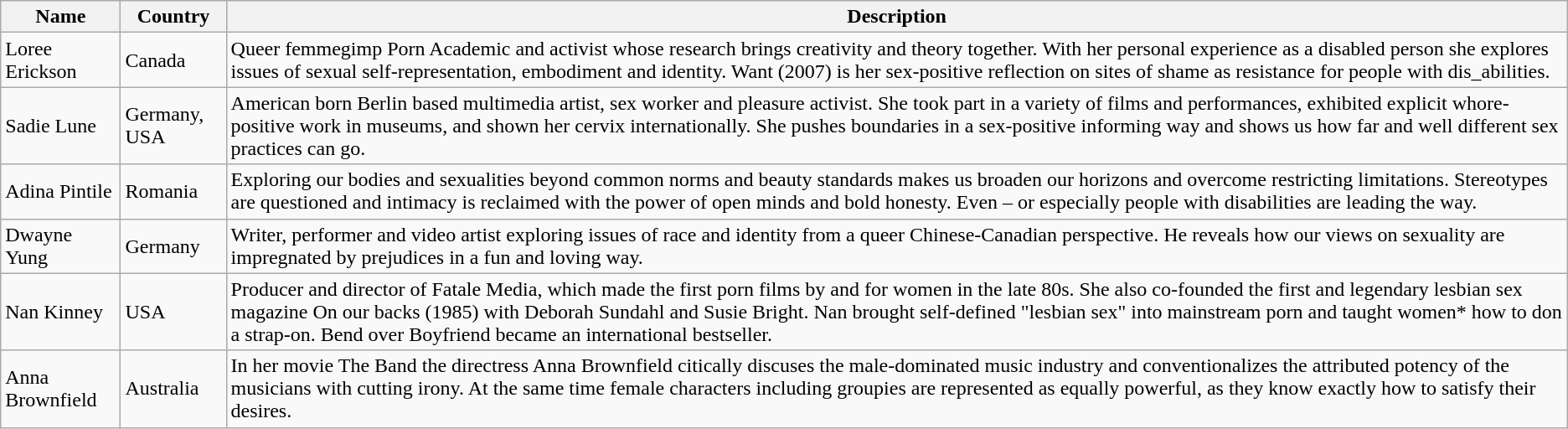<table class="wikitable">
<tr>
<th>Name</th>
<th>Country</th>
<th>Description</th>
</tr>
<tr>
<td>Loree Erickson</td>
<td>Canada</td>
<td>Queer femmegimp Porn Academic and activist whose research brings creativity and theory together. With her personal experience as a disabled person she explores issues of sexual self-representation, embodiment and identity. Want (2007) is her sex-positive reflection on sites of shame as resistance for people with dis_abilities.</td>
</tr>
<tr>
<td>Sadie Lune</td>
<td>Germany, USA</td>
<td>American born Berlin based multimedia artist, sex worker and pleasure activist. She took part in a variety of films and performances, exhibited explicit whore-positive work in museums, and shown her cervix internationally. She pushes boundaries in a sex-positive informing way and shows us how far and well different sex practices can go.</td>
</tr>
<tr>
<td>Adina Pintile</td>
<td>Romania</td>
<td>Exploring our bodies and sexualities beyond common norms and beauty standards makes us broaden our horizons and overcome restricting limitations. Stereotypes are questioned and intimacy is reclaimed with the power of open minds and bold honesty. Even – or especially people with disabilities are leading the way.</td>
</tr>
<tr>
<td>Dwayne Yung</td>
<td>Germany</td>
<td>Writer, performer and video artist exploring issues of race and identity from a queer Chinese-Canadian perspective. He reveals how our views on sexuality are impregnated by prejudices in a fun and loving way.</td>
</tr>
<tr>
<td>Nan Kinney</td>
<td>USA</td>
<td>Producer and director of Fatale Media, which made the first porn films by and for women in the late 80s. She also co-founded the first and legendary lesbian sex magazine On our backs (1985) with Deborah Sundahl and Susie Bright. Nan brought self-defined "lesbian sex" into mainstream porn and taught women* how to don a strap-on. Bend over Boyfriend became an international bestseller.</td>
</tr>
<tr>
<td>Anna Brownfield</td>
<td>Australia</td>
<td>In her movie The Band the directress Anna Brownfield citically discuses the male-dominated music industry and conventionalizes the attributed potency of the musicians with cutting irony. At the same time female characters including groupies are represented as equally powerful, as they know exactly how to satisfy their desires.</td>
</tr>
</table>
